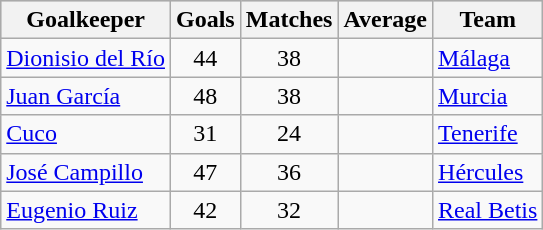<table class="wikitable sortable" class="wikitable">
<tr style="background:#ccc; text-align:center;">
<th>Goalkeeper</th>
<th>Goals</th>
<th>Matches</th>
<th>Average</th>
<th>Team</th>
</tr>
<tr>
<td> <a href='#'>Dionisio del Río</a></td>
<td style="text-align:center;">44</td>
<td style="text-align:center;">38</td>
<td style="text-align:center;"></td>
<td><a href='#'>Málaga</a></td>
</tr>
<tr>
<td> <a href='#'>Juan García</a></td>
<td style="text-align:center;">48</td>
<td style="text-align:center;">38</td>
<td style="text-align:center;"></td>
<td><a href='#'>Murcia</a></td>
</tr>
<tr>
<td> <a href='#'>Cuco</a></td>
<td style="text-align:center;">31</td>
<td style="text-align:center;">24</td>
<td style="text-align:center;"></td>
<td><a href='#'>Tenerife</a></td>
</tr>
<tr>
<td> <a href='#'>José Campillo</a></td>
<td style="text-align:center;">47</td>
<td style="text-align:center;">36</td>
<td style="text-align:center;"></td>
<td><a href='#'>Hércules</a></td>
</tr>
<tr>
<td> <a href='#'>Eugenio Ruiz</a></td>
<td style="text-align:center;">42</td>
<td style="text-align:center;">32</td>
<td style="text-align:center;"></td>
<td><a href='#'>Real Betis</a></td>
</tr>
</table>
